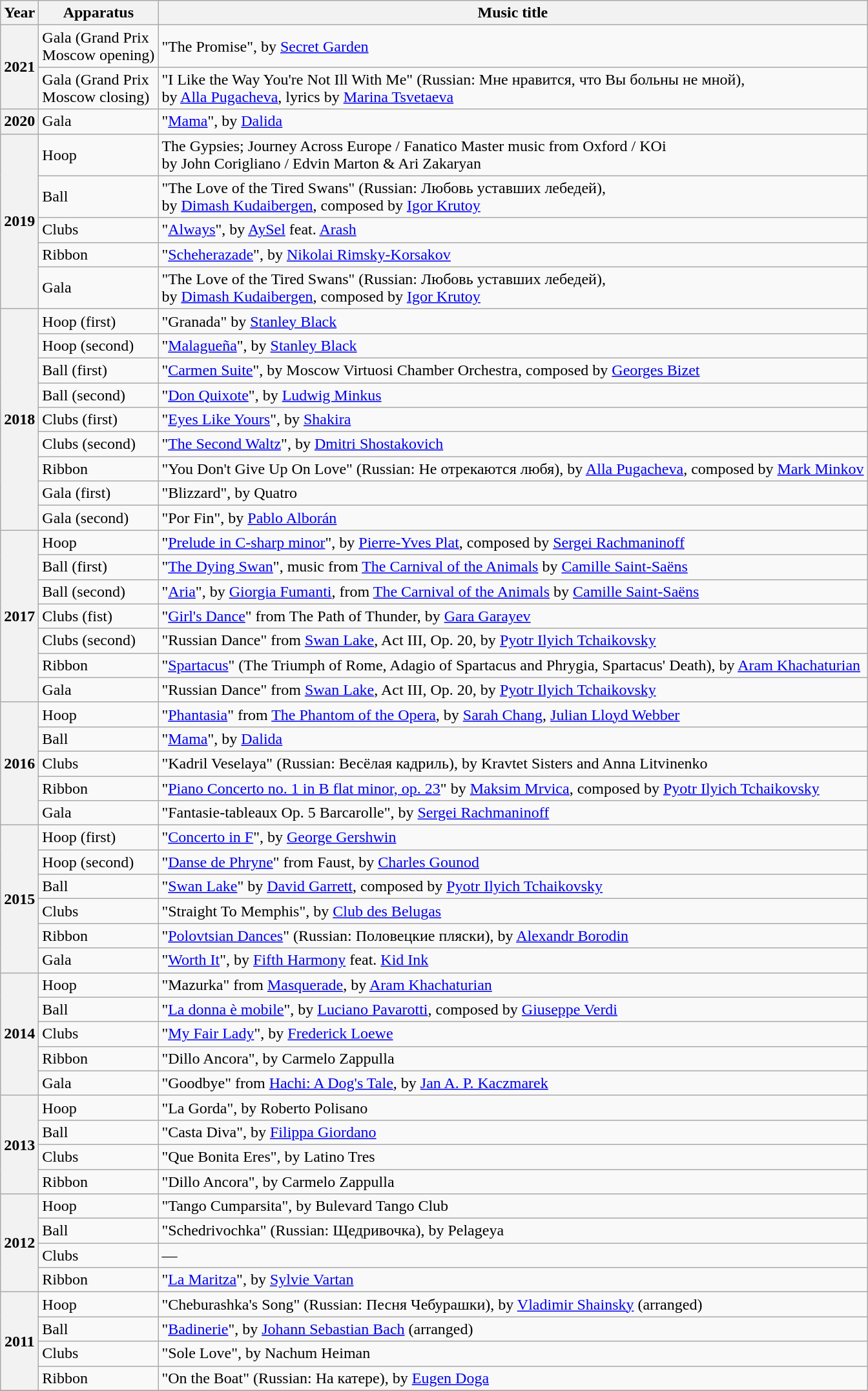<table class="wikitable plainrowheaders">
<tr>
<th scope=col>Year</th>
<th scope=col>Apparatus</th>
<th scope=col>Music title</th>
</tr>
<tr>
<th scope=row rowspan=2>2021</th>
<td>Gala (Grand Prix<br>Moscow opening)</td>
<td>"The Promise", by <a href='#'>Secret Garden</a></td>
</tr>
<tr>
<td>Gala (Grand Prix<br>Moscow closing)</td>
<td>"I Like the Way You're Not Ill With Me" (Russian: Мне нравится, что Вы больны не мной),<br>by <a href='#'>Alla Pugacheva</a>, lyrics by <a href='#'>Marina Tsvetaeva</a></td>
</tr>
<tr>
<th scope=row rowspan=1>2020</th>
<td>Gala</td>
<td>"<a href='#'>Mama</a>", by <a href='#'>Dalida</a></td>
</tr>
<tr>
<th scope=row rowspan=5>2019</th>
<td>Hoop</td>
<td>The Gypsies; Journey Across Europe / Fanatico Master music from Oxford / KOi<br>by John Corigliano / Edvin Marton & Ari Zakaryan</td>
</tr>
<tr>
<td>Ball</td>
<td>"The Love of the Tired Swans" (Russian: Любовь уставших лебедей),<br>by <a href='#'>Dimash Kudaibergen</a>, composed by <a href='#'>Igor Krutoy</a></td>
</tr>
<tr>
<td>Clubs</td>
<td>"<a href='#'>Always</a>", by <a href='#'>AySel</a> feat. <a href='#'>Arash</a></td>
</tr>
<tr>
<td>Ribbon</td>
<td>"<a href='#'>Scheherazade</a>", by <a href='#'>Nikolai Rimsky-Korsakov</a></td>
</tr>
<tr>
<td>Gala</td>
<td>"The Love of the Tired Swans" (Russian: Любовь уставших лебедей),<br>by <a href='#'>Dimash Kudaibergen</a>, composed by <a href='#'>Igor Krutoy</a></td>
</tr>
<tr>
<th scope=row rowspan=9>2018</th>
<td>Hoop (first)</td>
<td>"Granada" by <a href='#'>Stanley Black</a></td>
</tr>
<tr>
<td>Hoop (second)</td>
<td>"<a href='#'>Malagueña</a>", by <a href='#'>Stanley Black</a></td>
</tr>
<tr>
<td>Ball (first)</td>
<td>"<a href='#'>Carmen Suite</a>", by Moscow Virtuosi Chamber Orchestra, composed by <a href='#'>Georges Bizet</a></td>
</tr>
<tr>
<td>Ball (second)</td>
<td>"<a href='#'>Don Quixote</a>", by <a href='#'>Ludwig Minkus</a></td>
</tr>
<tr>
<td>Clubs (first)</td>
<td>"<a href='#'>Eyes Like Yours</a>", by <a href='#'>Shakira</a></td>
</tr>
<tr>
<td>Clubs (second)</td>
<td>"<a href='#'>The Second Waltz</a>", by <a href='#'>Dmitri Shostakovich</a></td>
</tr>
<tr>
<td>Ribbon</td>
<td>"You Don't Give Up On Love" (Russian: Не отрекаются любя), by <a href='#'>Alla Pugacheva</a>, composed by <a href='#'>Mark Minkov</a></td>
</tr>
<tr>
<td>Gala (first)</td>
<td>"Blizzard", by Quatro</td>
</tr>
<tr>
<td>Gala  (second)</td>
<td>"Por Fin", by <a href='#'>Pablo Alborán</a></td>
</tr>
<tr>
<th scope=row rowspan=7>2017</th>
<td>Hoop</td>
<td>"<a href='#'>Prelude in C-sharp minor</a>", by <a href='#'>Pierre-Yves Plat</a>, composed by <a href='#'>Sergei Rachmaninoff</a></td>
</tr>
<tr>
<td>Ball (first)</td>
<td>"<a href='#'>The Dying Swan</a>", music from <a href='#'>The Carnival of the Animals</a> by <a href='#'>Camille Saint-Saëns</a></td>
</tr>
<tr>
<td>Ball (second)</td>
<td>"<a href='#'>Aria</a>", by <a href='#'>Giorgia Fumanti</a>, from <a href='#'>The Carnival of the Animals</a> by <a href='#'>Camille Saint-Saëns</a></td>
</tr>
<tr>
<td>Clubs (fist)</td>
<td>"<a href='#'>Girl's Dance</a>" from The Path of Thunder, by <a href='#'>Gara Garayev</a></td>
</tr>
<tr>
<td>Clubs (second)</td>
<td>"Russian Dance" from <a href='#'>Swan Lake</a>, Act III, Op. 20, by <a href='#'>Pyotr Ilyich Tchaikovsky</a></td>
</tr>
<tr>
<td>Ribbon</td>
<td>"<a href='#'>Spartacus</a>" (The Triumph of Rome, Adagio of Spartacus and Phrygia, Spartacus' Death), by <a href='#'>Aram Khachaturian</a></td>
</tr>
<tr>
<td>Gala</td>
<td>"Russian Dance" from <a href='#'>Swan Lake</a>, Act III, Op. 20, by <a href='#'>Pyotr Ilyich Tchaikovsky</a></td>
</tr>
<tr>
<th scope=row rowspan=5>2016</th>
<td>Hoop</td>
<td>"<a href='#'>Phantasia</a>" from <a href='#'>The Phantom of the Opera</a>, by <a href='#'>Sarah Chang</a>, <a href='#'>Julian Lloyd Webber</a></td>
</tr>
<tr>
<td>Ball</td>
<td>"<a href='#'>Mama</a>", by <a href='#'>Dalida</a></td>
</tr>
<tr>
<td>Clubs</td>
<td>"Kadril Veselaya" (Russian: Весёлая кадриль), by Kravtet Sisters and Anna Litvinenko</td>
</tr>
<tr>
<td>Ribbon</td>
<td>"<a href='#'>Piano Concerto no. 1 in B flat minor, op. 23</a>" by <a href='#'>Maksim Mrvica</a>, composed by <a href='#'>Pyotr Ilyich Tchaikovsky</a></td>
</tr>
<tr>
<td>Gala</td>
<td>"Fantasie-tableaux Op. 5 Barcarolle", by <a href='#'>Sergei Rachmaninoff</a></td>
</tr>
<tr>
<th scope=row rowspan=6>2015</th>
<td>Hoop (first)</td>
<td>"<a href='#'>Concerto in F</a>", by <a href='#'>George Gershwin</a></td>
</tr>
<tr>
<td>Hoop (second)</td>
<td>"<a href='#'>Danse de Phryne</a>" from Faust, by <a href='#'>Charles Gounod</a></td>
</tr>
<tr>
<td>Ball</td>
<td>"<a href='#'>Swan Lake</a>" by <a href='#'>David Garrett</a>, composed by <a href='#'>Pyotr Ilyich Tchaikovsky</a></td>
</tr>
<tr>
<td>Clubs</td>
<td>"Straight To Memphis", by <a href='#'>Club des Belugas</a></td>
</tr>
<tr>
<td>Ribbon</td>
<td>"<a href='#'>Polovtsian Dances</a>" (Russian: Половецкие пляски), by <a href='#'>Alexandr Borodin</a></td>
</tr>
<tr>
<td>Gala</td>
<td>"<a href='#'>Worth It</a>", by <a href='#'>Fifth Harmony</a> feat. <a href='#'>Kid Ink</a></td>
</tr>
<tr>
<th scope=row rowspan=5>2014</th>
<td>Hoop</td>
<td>"Mazurka" from <a href='#'>Masquerade</a>, by <a href='#'>Aram Khachaturian</a></td>
</tr>
<tr>
<td>Ball</td>
<td>"<a href='#'>La donna è mobile</a>", by <a href='#'>Luciano Pavarotti</a>, composed by <a href='#'>Giuseppe Verdi</a></td>
</tr>
<tr>
<td>Clubs</td>
<td>"<a href='#'>My Fair Lady</a>", by <a href='#'>Frederick Loewe</a></td>
</tr>
<tr>
<td>Ribbon</td>
<td>"Dillo Ancora", by Carmelo Zappulla</td>
</tr>
<tr>
<td>Gala</td>
<td>"Goodbye" from <a href='#'>Hachi: A Dog's Tale</a>, by <a href='#'>Jan A. P. Kaczmarek</a></td>
</tr>
<tr>
<th scope=row rowspan=4>2013</th>
<td>Hoop</td>
<td>"La Gorda", by Roberto Polisano</td>
</tr>
<tr>
<td>Ball</td>
<td>"Casta Diva", by <a href='#'>Filippa Giordano</a></td>
</tr>
<tr>
<td>Clubs</td>
<td>"Que Bonita Eres", by Latino Tres</td>
</tr>
<tr>
<td>Ribbon</td>
<td>"Dillo Ancora", by Carmelo Zappulla</td>
</tr>
<tr>
<th scope=row rowspan=4>2012</th>
<td>Hoop</td>
<td>"Tango Cumparsita", by Bulevard Tango Club</td>
</tr>
<tr>
<td>Ball</td>
<td>"Schedrivochka" (Russian: Щедривочка), by Pelageya</td>
</tr>
<tr>
<td>Clubs</td>
<td>—</td>
</tr>
<tr>
<td>Ribbon</td>
<td>"<a href='#'>La Maritza</a>", by <a href='#'>Sylvie Vartan</a></td>
</tr>
<tr>
<th scope=row rowspan=4>2011</th>
<td>Hoop</td>
<td>"Cheburashka's Song" (Russian: Песня Чебурашки), by <a href='#'>Vladimir Shainsky</a> (arranged)</td>
</tr>
<tr>
<td>Ball</td>
<td>"<a href='#'>Badinerie</a>", by <a href='#'>Johann Sebastian Bach</a> (arranged)</td>
</tr>
<tr>
<td>Clubs</td>
<td>"Sole Love", by Nachum Heiman</td>
</tr>
<tr>
<td>Ribbon</td>
<td>"On the Boat" (Russian: На катере), by <a href='#'>Eugen Doga</a></td>
</tr>
<tr>
</tr>
</table>
